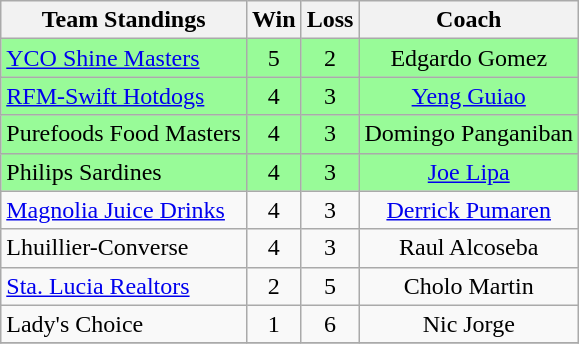<table class="wikitable">
<tr>
<th>Team Standings</th>
<th>Win</th>
<th>Loss</th>
<th>Coach</th>
</tr>
<tr align="center" bgcolor=#98fb98>
<td align="left"><a href='#'>YCO Shine Masters</a></td>
<td>5</td>
<td>2</td>
<td>Edgardo Gomez</td>
</tr>
<tr align="center" bgcolor=#98fb98>
<td align="left"><a href='#'>RFM-Swift Hotdogs</a></td>
<td>4</td>
<td>3</td>
<td><a href='#'>Yeng Guiao</a></td>
</tr>
<tr align="center" bgcolor=#98fb98>
<td align="left">Purefoods Food Masters</td>
<td>4</td>
<td>3</td>
<td>Domingo Panganiban</td>
</tr>
<tr align="center" bgcolor=#98fb98>
<td align="left">Philips Sardines</td>
<td>4</td>
<td>3</td>
<td><a href='#'>Joe Lipa</a></td>
</tr>
<tr align="center" bgcolor=>
<td align="left"><a href='#'>Magnolia Juice Drinks</a></td>
<td>4</td>
<td>3</td>
<td><a href='#'>Derrick Pumaren</a></td>
</tr>
<tr align="center" bgcolor=>
<td align="left">Lhuillier-Converse</td>
<td>4</td>
<td>3</td>
<td>Raul Alcoseba</td>
</tr>
<tr align="center" bgcolor=>
<td align="left"><a href='#'>Sta. Lucia Realtors</a></td>
<td>2</td>
<td>5</td>
<td>Cholo Martin</td>
</tr>
<tr align="center" bgcolor=>
<td align="left">Lady's Choice</td>
<td>1</td>
<td>6</td>
<td>Nic Jorge</td>
</tr>
<tr>
</tr>
</table>
